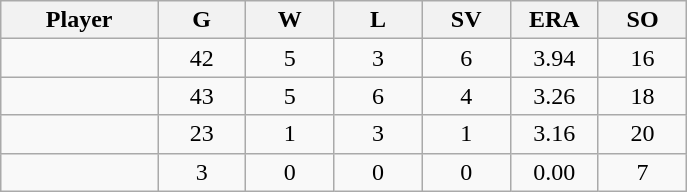<table class="wikitable sortable">
<tr>
<th bgcolor="#DDDDFF" width="16%">Player</th>
<th bgcolor="#DDDDFF" width="9%">G</th>
<th bgcolor="#DDDDFF" width="9%">W</th>
<th bgcolor="#DDDDFF" width="9%">L</th>
<th bgcolor="#DDDDFF" width="9%">SV</th>
<th bgcolor="#DDDDFF" width="9%">ERA</th>
<th bgcolor="#DDDDFF" width="9%">SO</th>
</tr>
<tr align="center">
<td></td>
<td>42</td>
<td>5</td>
<td>3</td>
<td>6</td>
<td>3.94</td>
<td>16</td>
</tr>
<tr align=center>
<td></td>
<td>43</td>
<td>5</td>
<td>6</td>
<td>4</td>
<td>3.26</td>
<td>18</td>
</tr>
<tr align="center">
<td></td>
<td>23</td>
<td>1</td>
<td>3</td>
<td>1</td>
<td>3.16</td>
<td>20</td>
</tr>
<tr align="center">
<td></td>
<td>3</td>
<td>0</td>
<td>0</td>
<td>0</td>
<td>0.00</td>
<td>7</td>
</tr>
</table>
